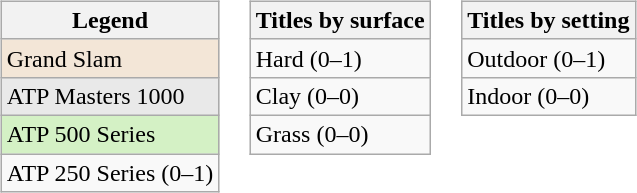<table>
<tr valign="top">
<td><br><table class="wikitable">
<tr>
<th>Legend</th>
</tr>
<tr style="background:#f3e6d7;">
<td>Grand Slam</td>
</tr>
<tr style="background:#e9e9e9;">
<td>ATP Masters 1000</td>
</tr>
<tr style="background:#d4f1c5;">
<td>ATP 500 Series</td>
</tr>
<tr>
<td>ATP 250 Series (0–1)</td>
</tr>
</table>
</td>
<td><br><table class="wikitable">
<tr>
<th>Titles by surface</th>
</tr>
<tr>
<td>Hard (0–1)</td>
</tr>
<tr>
<td>Clay (0–0)</td>
</tr>
<tr>
<td>Grass (0–0)</td>
</tr>
</table>
</td>
<td><br><table class="wikitable">
<tr>
<th>Titles by setting</th>
</tr>
<tr>
<td>Outdoor (0–1)</td>
</tr>
<tr>
<td>Indoor (0–0)</td>
</tr>
</table>
</td>
</tr>
</table>
